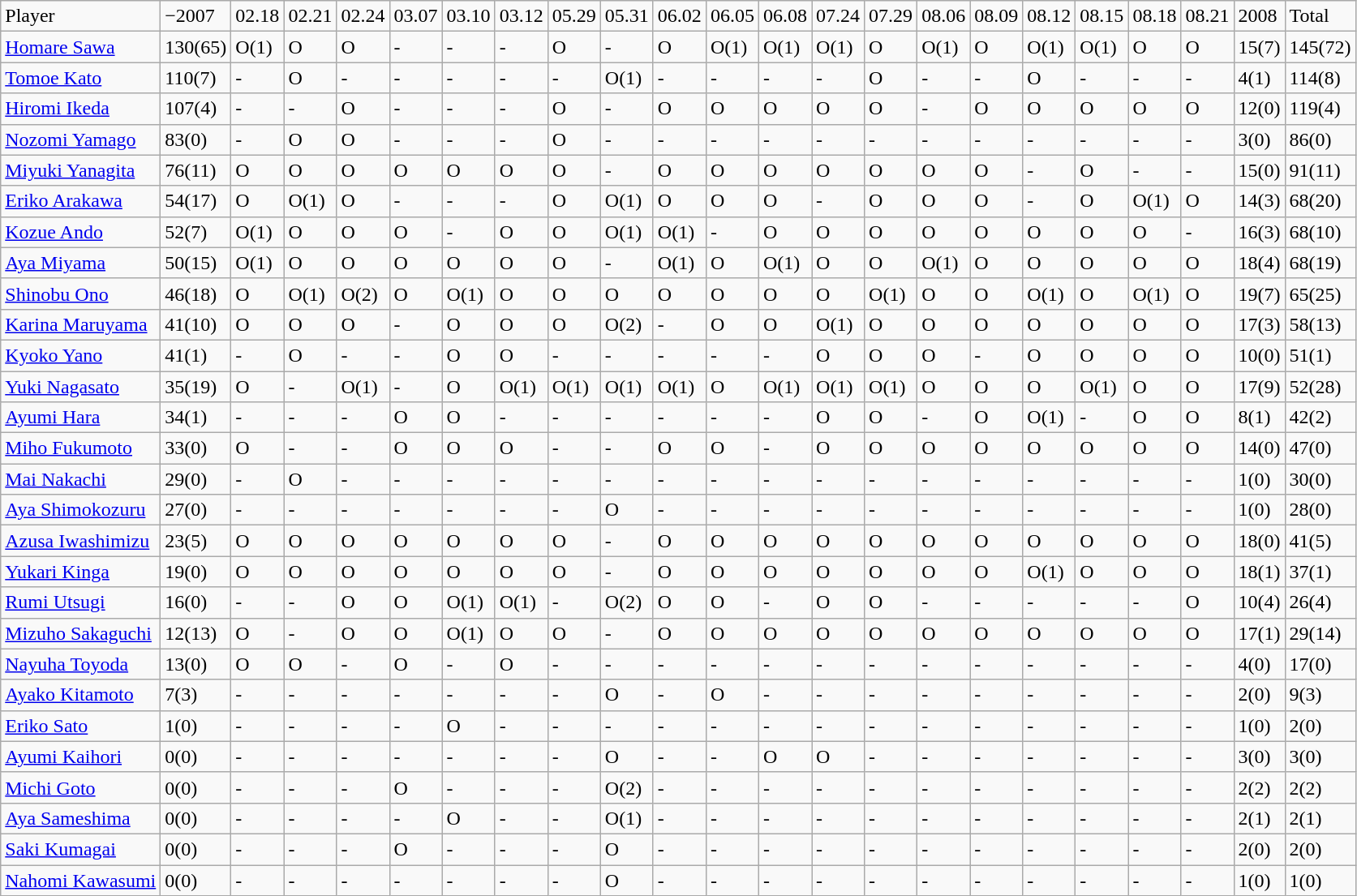<table class="wikitable" style="text-align:left;">
<tr>
<td>Player</td>
<td>−2007</td>
<td>02.18</td>
<td>02.21</td>
<td>02.24</td>
<td>03.07</td>
<td>03.10</td>
<td>03.12</td>
<td>05.29</td>
<td>05.31</td>
<td>06.02</td>
<td>06.05</td>
<td>06.08</td>
<td>07.24</td>
<td>07.29</td>
<td>08.06</td>
<td>08.09</td>
<td>08.12</td>
<td>08.15</td>
<td>08.18</td>
<td>08.21</td>
<td>2008</td>
<td>Total</td>
</tr>
<tr>
<td><a href='#'>Homare Sawa</a></td>
<td>130(65)</td>
<td>O(1)</td>
<td>O</td>
<td>O</td>
<td>-</td>
<td>-</td>
<td>-</td>
<td>O</td>
<td>-</td>
<td>O</td>
<td>O(1)</td>
<td>O(1)</td>
<td>O(1)</td>
<td>O</td>
<td>O(1)</td>
<td>O</td>
<td>O(1)</td>
<td>O(1)</td>
<td>O</td>
<td>O</td>
<td>15(7)</td>
<td>145(72)</td>
</tr>
<tr>
<td><a href='#'>Tomoe Kato</a></td>
<td>110(7)</td>
<td>-</td>
<td>O</td>
<td>-</td>
<td>-</td>
<td>-</td>
<td>-</td>
<td>-</td>
<td>O(1)</td>
<td>-</td>
<td>-</td>
<td>-</td>
<td>-</td>
<td>O</td>
<td>-</td>
<td>-</td>
<td>O</td>
<td>-</td>
<td>-</td>
<td>-</td>
<td>4(1)</td>
<td>114(8)</td>
</tr>
<tr>
<td><a href='#'>Hiromi Ikeda</a></td>
<td>107(4)</td>
<td>-</td>
<td>-</td>
<td>O</td>
<td>-</td>
<td>-</td>
<td>-</td>
<td>O</td>
<td>-</td>
<td>O</td>
<td>O</td>
<td>O</td>
<td>O</td>
<td>O</td>
<td>-</td>
<td>O</td>
<td>O</td>
<td>O</td>
<td>O</td>
<td>O</td>
<td>12(0)</td>
<td>119(4)</td>
</tr>
<tr>
<td><a href='#'>Nozomi Yamago</a></td>
<td>83(0)</td>
<td>-</td>
<td>O</td>
<td>O</td>
<td>-</td>
<td>-</td>
<td>-</td>
<td>O</td>
<td>-</td>
<td>-</td>
<td>-</td>
<td>-</td>
<td>-</td>
<td>-</td>
<td>-</td>
<td>-</td>
<td>-</td>
<td>-</td>
<td>-</td>
<td>-</td>
<td>3(0)</td>
<td>86(0)</td>
</tr>
<tr>
<td><a href='#'>Miyuki Yanagita</a></td>
<td>76(11)</td>
<td>O</td>
<td>O</td>
<td>O</td>
<td>O</td>
<td>O</td>
<td>O</td>
<td>O</td>
<td>-</td>
<td>O</td>
<td>O</td>
<td>O</td>
<td>O</td>
<td>O</td>
<td>O</td>
<td>O</td>
<td>-</td>
<td>O</td>
<td>-</td>
<td>-</td>
<td>15(0)</td>
<td>91(11)</td>
</tr>
<tr>
<td><a href='#'>Eriko Arakawa</a></td>
<td>54(17)</td>
<td>O</td>
<td>O(1)</td>
<td>O</td>
<td>-</td>
<td>-</td>
<td>-</td>
<td>O</td>
<td>O(1)</td>
<td>O</td>
<td>O</td>
<td>O</td>
<td>-</td>
<td>O</td>
<td>O</td>
<td>O</td>
<td>-</td>
<td>O</td>
<td>O(1)</td>
<td>O</td>
<td>14(3)</td>
<td>68(20)</td>
</tr>
<tr>
<td><a href='#'>Kozue Ando</a></td>
<td>52(7)</td>
<td>O(1)</td>
<td>O</td>
<td>O</td>
<td>O</td>
<td>-</td>
<td>O</td>
<td>O</td>
<td>O(1)</td>
<td>O(1)</td>
<td>-</td>
<td>O</td>
<td>O</td>
<td>O</td>
<td>O</td>
<td>O</td>
<td>O</td>
<td>O</td>
<td>O</td>
<td>-</td>
<td>16(3)</td>
<td>68(10)</td>
</tr>
<tr>
<td><a href='#'>Aya Miyama</a></td>
<td>50(15)</td>
<td>O(1)</td>
<td>O</td>
<td>O</td>
<td>O</td>
<td>O</td>
<td>O</td>
<td>O</td>
<td>-</td>
<td>O(1)</td>
<td>O</td>
<td>O(1)</td>
<td>O</td>
<td>O</td>
<td>O(1)</td>
<td>O</td>
<td>O</td>
<td>O</td>
<td>O</td>
<td>O</td>
<td>18(4)</td>
<td>68(19)</td>
</tr>
<tr>
<td><a href='#'>Shinobu Ono</a></td>
<td>46(18)</td>
<td>O</td>
<td>O(1)</td>
<td>O(2)</td>
<td>O</td>
<td>O(1)</td>
<td>O</td>
<td>O</td>
<td>O</td>
<td>O</td>
<td>O</td>
<td>O</td>
<td>O</td>
<td>O(1)</td>
<td>O</td>
<td>O</td>
<td>O(1)</td>
<td>O</td>
<td>O(1)</td>
<td>O</td>
<td>19(7)</td>
<td>65(25)</td>
</tr>
<tr>
<td><a href='#'>Karina Maruyama</a></td>
<td>41(10)</td>
<td>O</td>
<td>O</td>
<td>O</td>
<td>-</td>
<td>O</td>
<td>O</td>
<td>O</td>
<td>O(2)</td>
<td>-</td>
<td>O</td>
<td>O</td>
<td>O(1)</td>
<td>O</td>
<td>O</td>
<td>O</td>
<td>O</td>
<td>O</td>
<td>O</td>
<td>O</td>
<td>17(3)</td>
<td>58(13)</td>
</tr>
<tr>
<td><a href='#'>Kyoko Yano</a></td>
<td>41(1)</td>
<td>-</td>
<td>O</td>
<td>-</td>
<td>-</td>
<td>O</td>
<td>O</td>
<td>-</td>
<td>-</td>
<td>-</td>
<td>-</td>
<td>-</td>
<td>O</td>
<td>O</td>
<td>O</td>
<td>-</td>
<td>O</td>
<td>O</td>
<td>O</td>
<td>O</td>
<td>10(0)</td>
<td>51(1)</td>
</tr>
<tr>
<td><a href='#'>Yuki Nagasato</a></td>
<td>35(19)</td>
<td>O</td>
<td>-</td>
<td>O(1)</td>
<td>-</td>
<td>O</td>
<td>O(1)</td>
<td>O(1)</td>
<td>O(1)</td>
<td>O(1)</td>
<td>O</td>
<td>O(1)</td>
<td>O(1)</td>
<td>O(1)</td>
<td>O</td>
<td>O</td>
<td>O</td>
<td>O(1)</td>
<td>O</td>
<td>O</td>
<td>17(9)</td>
<td>52(28)</td>
</tr>
<tr>
<td><a href='#'>Ayumi Hara</a></td>
<td>34(1)</td>
<td>-</td>
<td>-</td>
<td>-</td>
<td>O</td>
<td>O</td>
<td>-</td>
<td>-</td>
<td>-</td>
<td>-</td>
<td>-</td>
<td>-</td>
<td>O</td>
<td>O</td>
<td>-</td>
<td>O</td>
<td>O(1)</td>
<td>-</td>
<td>O</td>
<td>O</td>
<td>8(1)</td>
<td>42(2)</td>
</tr>
<tr>
<td><a href='#'>Miho Fukumoto</a></td>
<td>33(0)</td>
<td>O</td>
<td>-</td>
<td>-</td>
<td>O</td>
<td>O</td>
<td>O</td>
<td>-</td>
<td>-</td>
<td>O</td>
<td>O</td>
<td>-</td>
<td>O</td>
<td>O</td>
<td>O</td>
<td>O</td>
<td>O</td>
<td>O</td>
<td>O</td>
<td>O</td>
<td>14(0)</td>
<td>47(0)</td>
</tr>
<tr>
<td><a href='#'>Mai Nakachi</a></td>
<td>29(0)</td>
<td>-</td>
<td>O</td>
<td>-</td>
<td>-</td>
<td>-</td>
<td>-</td>
<td>-</td>
<td>-</td>
<td>-</td>
<td>-</td>
<td>-</td>
<td>-</td>
<td>-</td>
<td>-</td>
<td>-</td>
<td>-</td>
<td>-</td>
<td>-</td>
<td>-</td>
<td>1(0)</td>
<td>30(0)</td>
</tr>
<tr>
<td><a href='#'>Aya Shimokozuru</a></td>
<td>27(0)</td>
<td>-</td>
<td>-</td>
<td>-</td>
<td>-</td>
<td>-</td>
<td>-</td>
<td>-</td>
<td>O</td>
<td>-</td>
<td>-</td>
<td>-</td>
<td>-</td>
<td>-</td>
<td>-</td>
<td>-</td>
<td>-</td>
<td>-</td>
<td>-</td>
<td>-</td>
<td>1(0)</td>
<td>28(0)</td>
</tr>
<tr>
<td><a href='#'>Azusa Iwashimizu</a></td>
<td>23(5)</td>
<td>O</td>
<td>O</td>
<td>O</td>
<td>O</td>
<td>O</td>
<td>O</td>
<td>O</td>
<td>-</td>
<td>O</td>
<td>O</td>
<td>O</td>
<td>O</td>
<td>O</td>
<td>O</td>
<td>O</td>
<td>O</td>
<td>O</td>
<td>O</td>
<td>O</td>
<td>18(0)</td>
<td>41(5)</td>
</tr>
<tr>
<td><a href='#'>Yukari Kinga</a></td>
<td>19(0)</td>
<td>O</td>
<td>O</td>
<td>O</td>
<td>O</td>
<td>O</td>
<td>O</td>
<td>O</td>
<td>-</td>
<td>O</td>
<td>O</td>
<td>O</td>
<td>O</td>
<td>O</td>
<td>O</td>
<td>O</td>
<td>O(1)</td>
<td>O</td>
<td>O</td>
<td>O</td>
<td>18(1)</td>
<td>37(1)</td>
</tr>
<tr>
<td><a href='#'>Rumi Utsugi</a></td>
<td>16(0)</td>
<td>-</td>
<td>-</td>
<td>O</td>
<td>O</td>
<td>O(1)</td>
<td>O(1)</td>
<td>-</td>
<td>O(2)</td>
<td>O</td>
<td>O</td>
<td>-</td>
<td>O</td>
<td>O</td>
<td>-</td>
<td>-</td>
<td>-</td>
<td>-</td>
<td>-</td>
<td>O</td>
<td>10(4)</td>
<td>26(4)</td>
</tr>
<tr>
<td><a href='#'>Mizuho Sakaguchi</a></td>
<td>12(13)</td>
<td>O</td>
<td>-</td>
<td>O</td>
<td>O</td>
<td>O(1)</td>
<td>O</td>
<td>O</td>
<td>-</td>
<td>O</td>
<td>O</td>
<td>O</td>
<td>O</td>
<td>O</td>
<td>O</td>
<td>O</td>
<td>O</td>
<td>O</td>
<td>O</td>
<td>O</td>
<td>17(1)</td>
<td>29(14)</td>
</tr>
<tr>
<td><a href='#'>Nayuha Toyoda</a></td>
<td>13(0)</td>
<td>O</td>
<td>O</td>
<td>-</td>
<td>O</td>
<td>-</td>
<td>O</td>
<td>-</td>
<td>-</td>
<td>-</td>
<td>-</td>
<td>-</td>
<td>-</td>
<td>-</td>
<td>-</td>
<td>-</td>
<td>-</td>
<td>-</td>
<td>-</td>
<td>-</td>
<td>4(0)</td>
<td>17(0)</td>
</tr>
<tr>
<td><a href='#'>Ayako Kitamoto</a></td>
<td>7(3)</td>
<td>-</td>
<td>-</td>
<td>-</td>
<td>-</td>
<td>-</td>
<td>-</td>
<td>-</td>
<td>O</td>
<td>-</td>
<td>O</td>
<td>-</td>
<td>-</td>
<td>-</td>
<td>-</td>
<td>-</td>
<td>-</td>
<td>-</td>
<td>-</td>
<td>-</td>
<td>2(0)</td>
<td>9(3)</td>
</tr>
<tr>
<td><a href='#'>Eriko Sato</a></td>
<td>1(0)</td>
<td>-</td>
<td>-</td>
<td>-</td>
<td>-</td>
<td>O</td>
<td>-</td>
<td>-</td>
<td>-</td>
<td>-</td>
<td>-</td>
<td>-</td>
<td>-</td>
<td>-</td>
<td>-</td>
<td>-</td>
<td>-</td>
<td>-</td>
<td>-</td>
<td>-</td>
<td>1(0)</td>
<td>2(0)</td>
</tr>
<tr>
<td><a href='#'>Ayumi Kaihori</a></td>
<td>0(0)</td>
<td>-</td>
<td>-</td>
<td>-</td>
<td>-</td>
<td>-</td>
<td>-</td>
<td>-</td>
<td>O</td>
<td>-</td>
<td>-</td>
<td>O</td>
<td>O</td>
<td>-</td>
<td>-</td>
<td>-</td>
<td>-</td>
<td>-</td>
<td>-</td>
<td>-</td>
<td>3(0)</td>
<td>3(0)</td>
</tr>
<tr>
<td><a href='#'>Michi Goto</a></td>
<td>0(0)</td>
<td>-</td>
<td>-</td>
<td>-</td>
<td>O</td>
<td>-</td>
<td>-</td>
<td>-</td>
<td>O(2)</td>
<td>-</td>
<td>-</td>
<td>-</td>
<td>-</td>
<td>-</td>
<td>-</td>
<td>-</td>
<td>-</td>
<td>-</td>
<td>-</td>
<td>-</td>
<td>2(2)</td>
<td>2(2)</td>
</tr>
<tr>
<td><a href='#'>Aya Sameshima</a></td>
<td>0(0)</td>
<td>-</td>
<td>-</td>
<td>-</td>
<td>-</td>
<td>O</td>
<td>-</td>
<td>-</td>
<td>O(1)</td>
<td>-</td>
<td>-</td>
<td>-</td>
<td>-</td>
<td>-</td>
<td>-</td>
<td>-</td>
<td>-</td>
<td>-</td>
<td>-</td>
<td>-</td>
<td>2(1)</td>
<td>2(1)</td>
</tr>
<tr>
<td><a href='#'>Saki Kumagai</a></td>
<td>0(0)</td>
<td>-</td>
<td>-</td>
<td>-</td>
<td>O</td>
<td>-</td>
<td>-</td>
<td>-</td>
<td>O</td>
<td>-</td>
<td>-</td>
<td>-</td>
<td>-</td>
<td>-</td>
<td>-</td>
<td>-</td>
<td>-</td>
<td>-</td>
<td>-</td>
<td>-</td>
<td>2(0)</td>
<td>2(0)</td>
</tr>
<tr>
<td><a href='#'>Nahomi Kawasumi</a></td>
<td>0(0)</td>
<td>-</td>
<td>-</td>
<td>-</td>
<td>-</td>
<td>-</td>
<td>-</td>
<td>-</td>
<td>O</td>
<td>-</td>
<td>-</td>
<td>-</td>
<td>-</td>
<td>-</td>
<td>-</td>
<td>-</td>
<td>-</td>
<td>-</td>
<td>-</td>
<td>-</td>
<td>1(0)</td>
<td>1(0)</td>
</tr>
</table>
